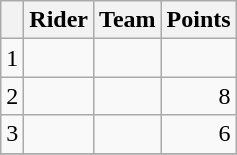<table class="wikitable">
<tr>
<th></th>
<th>Rider</th>
<th>Team</th>
<th>Points</th>
</tr>
<tr>
<td>1</td>
<td>  </td>
<td></td>
<td align="right"></td>
</tr>
<tr>
<td>2</td>
<td></td>
<td></td>
<td align="right">8</td>
</tr>
<tr>
<td>3</td>
<td>  </td>
<td></td>
<td align="right">6</td>
</tr>
<tr>
</tr>
</table>
